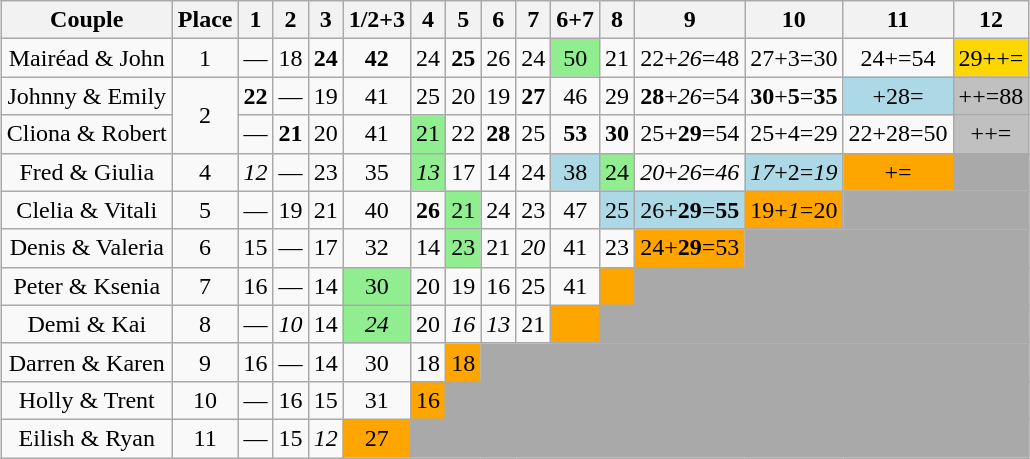<table class="wikitable sortable" style="margin: auto; text-align: center;">
<tr>
<th>Couple</th>
<th>Place</th>
<th>1</th>
<th>2</th>
<th>3</th>
<th>1/2+3</th>
<th>4</th>
<th>5</th>
<th>6</th>
<th>7</th>
<th>6+7</th>
<th>8</th>
<th>9</th>
<th>10</th>
<th>11</th>
<th>12</th>
</tr>
<tr>
<td>Mairéad & John</td>
<td>1</td>
<td>—</td>
<td>18</td>
<td><span><strong>24</strong></span></td>
<td><span><strong>42</strong></span></td>
<td>24</td>
<td><span><strong>25</strong></span></td>
<td>26</td>
<td>24</td>
<td bgcolor="lightgreen">50</td>
<td>21</td>
<td>22+<em><span>26</span></em>=48</td>
<td>27+3=30</td>
<td>24+=54</td>
<td bgcolor=gold>29++=</td>
</tr>
<tr>
<td>Johnny & Emily</td>
<td rowspan="2">2</td>
<td><span><strong>22</strong></span></td>
<td>—</td>
<td>19</td>
<td>41</td>
<td>25</td>
<td>20</td>
<td>19</td>
<td><span><strong>27</strong></span></td>
<td>46</td>
<td>29</td>
<td><span><strong>28</strong></span>+<em><span>26</span></em>=54</td>
<td><span><strong>30</strong></span>+<span><strong>5</strong></span>=<span><strong>35</strong></span></td>
<td bgcolor="lightblue">+28=</td>
<td bgcolor="silver">++=88</td>
</tr>
<tr>
<td>Cliona & Robert</td>
<td>—</td>
<td><span><strong>21</strong></span></td>
<td>20</td>
<td>41</td>
<td bgcolor="lightgreen">21</td>
<td>22</td>
<td><span><strong>28</strong></span></td>
<td>25</td>
<td><span><strong>53</strong></span></td>
<td><span><strong>30</strong></span></td>
<td>25+<span><strong>29</strong></span>=54</td>
<td>25+4=29</td>
<td>22+28=50</td>
<td bgcolor="silver">++=</td>
</tr>
<tr>
<td>Fred & Giulia</td>
<td>4</td>
<td><span><em>12</em></span></td>
<td>—</td>
<td>23</td>
<td>35</td>
<td bgcolor="lightgreen"><span><em>13</em></span></td>
<td>17</td>
<td>14</td>
<td>24</td>
<td bgcolor="Lightblue">38</td>
<td bgcolor="lightgreen">24</td>
<td><span><em>20</em></span>+<em><span>26</span></em>=<span><em>46</em></span></td>
<td bgcolor="lightblue"><em><span>17</span></em>+2=<span><em>19</em></span></td>
<td bgcolor=Orange>+=</td>
<td bgcolor="darkgrey"></td>
</tr>
<tr>
<td>Clelia & Vitali</td>
<td>5</td>
<td>—</td>
<td>19</td>
<td>21</td>
<td>40</td>
<td><span><strong>26</strong></span></td>
<td bgcolor=lightgreen>21</td>
<td>24</td>
<td>23</td>
<td>47</td>
<td bgcolor="Lightblue">25</td>
<td bgcolor="Lightblue">26+<span><strong>29</strong></span>=<span><strong>55</strong></span></td>
<td bgcolor=Orange>19+<em><span>1</span></em>=20</td>
<td colspan="2" bgcolor="darkgrey"></td>
</tr>
<tr>
<td>Denis & Valeria</td>
<td>6</td>
<td>15</td>
<td>—</td>
<td>17</td>
<td>32</td>
<td>14</td>
<td bgcolor="lightgreen">23</td>
<td>21</td>
<td><span><em>20</em></span></td>
<td>41</td>
<td>23</td>
<td bgcolor=Orange>24+<span><strong>29</strong></span>=53</td>
<td colspan="3" bgcolor="darkgrey"></td>
</tr>
<tr>
<td>Peter & Ksenia</td>
<td>7</td>
<td>16</td>
<td>—</td>
<td>14</td>
<td bgcolor="lightgreen">30</td>
<td>20</td>
<td>19</td>
<td>16</td>
<td>25</td>
<td>41</td>
<td bgcolor=Orange></td>
<td colspan="4" bgcolor="darkgray"></td>
</tr>
<tr>
<td>Demi & Kai</td>
<td>8</td>
<td>—</td>
<td><span><em>10</em></span></td>
<td>14</td>
<td bgcolor=lightgreen><span><em>24</em></span></td>
<td>20</td>
<td><span><em>16</em></span></td>
<td><span><em>13</em></span></td>
<td>21</td>
<td bgcolor=Orange></td>
<td colspan="5" bgcolor="darkgray"></td>
</tr>
<tr>
<td>Darren & Karen</td>
<td>9</td>
<td>16</td>
<td>—</td>
<td>14</td>
<td>30</td>
<td>18</td>
<td bgcolor="orange">18</td>
<td colspan="8" bgcolor="darkgrey"></td>
</tr>
<tr>
<td>Holly & Trent</td>
<td>10</td>
<td>—</td>
<td>16</td>
<td>15</td>
<td>31</td>
<td bgcolor="orange">16</td>
<td colspan="9" bgcolor="darkgrey"></td>
</tr>
<tr>
<td>Eilish & Ryan</td>
<td>11</td>
<td>—</td>
<td>15</td>
<td><span><em>12</em></span></td>
<td bgcolor="orange">27</td>
<td colspan="10" bgcolor="darkgrey"></td>
</tr>
</table>
